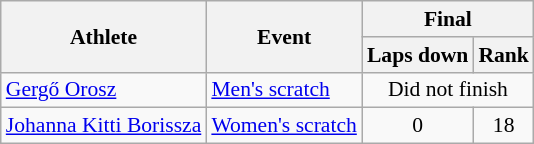<table class="wikitable" style="font-size:90%">
<tr>
<th rowspan=2>Athlete</th>
<th rowspan=2>Event</th>
<th colspan=2>Final</th>
</tr>
<tr>
<th>Laps down</th>
<th>Rank</th>
</tr>
<tr align=center>
<td align=left><a href='#'>Gergő Orosz</a></td>
<td align=left><a href='#'>Men's scratch</a></td>
<td colspan=2>Did not finish</td>
</tr>
<tr align=center>
<td align=left><a href='#'>Johanna Kitti Borissza</a></td>
<td align=left><a href='#'>Women's scratch</a></td>
<td>0</td>
<td>18</td>
</tr>
</table>
